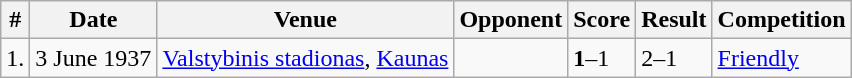<table class="wikitable">
<tr>
<th>#</th>
<th>Date</th>
<th>Venue</th>
<th>Opponent</th>
<th>Score</th>
<th>Result</th>
<th>Competition</th>
</tr>
<tr>
<td>1.</td>
<td>3 June 1937</td>
<td><a href='#'>Valstybinis stadionas</a>, <a href='#'>Kaunas</a></td>
<td></td>
<td><strong>1</strong>–1</td>
<td>2–1</td>
<td><a href='#'>Friendly</a></td>
</tr>
</table>
